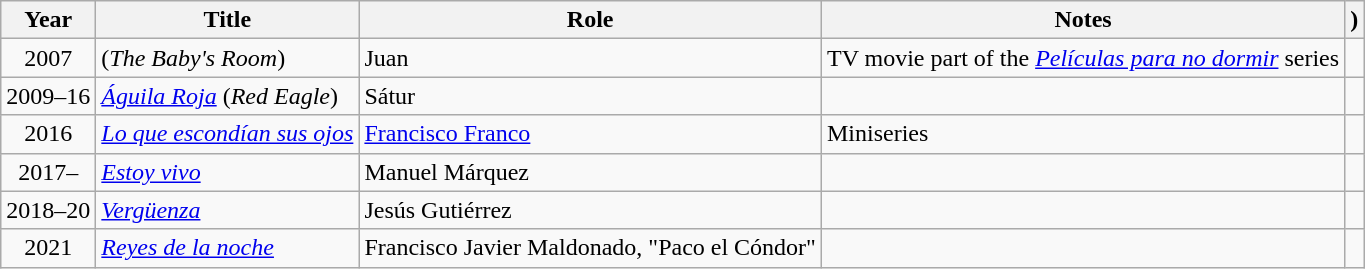<table class="wikitable sortable">
<tr>
<th>Year</th>
<th>Title</th>
<th>Role</th>
<th class = "unsortable">Notes</th>
<th class = "unsortable">)</th>
</tr>
<tr>
<td align = "center">2007</td>
<td><em></em> (<em>The Baby's Room</em>)</td>
<td>Juan</td>
<td>TV movie part of the <em><a href='#'>Películas para no dormir</a></em> series</td>
<td align = "center"></td>
</tr>
<tr>
<td>2009–16</td>
<td><em><a href='#'>Águila Roja</a></em> (<em>Red Eagle</em>)</td>
<td>Sátur</td>
<td></td>
<td align = "center"></td>
</tr>
<tr>
<td align = "center">2016</td>
<td><em><a href='#'>Lo que escondían sus ojos</a></em></td>
<td><a href='#'>Francisco Franco</a></td>
<td>Miniseries</td>
<td align = "center"></td>
</tr>
<tr>
<td align = "center">2017–</td>
<td><em><a href='#'>Estoy vivo</a></em></td>
<td>Manuel Márquez</td>
<td></td>
<td align = "center"></td>
</tr>
<tr>
<td>2018–20</td>
<td><a href='#'><em>Vergüenza</em></a></td>
<td>Jesús Gutiérrez</td>
<td></td>
<td align = "center"></td>
</tr>
<tr>
<td align = "center">2021</td>
<td><em><a href='#'>Reyes de la noche</a></em></td>
<td>Francisco Javier Maldonado, "Paco el Cóndor"</td>
<td></td>
<td align = "center"></td>
</tr>
</table>
